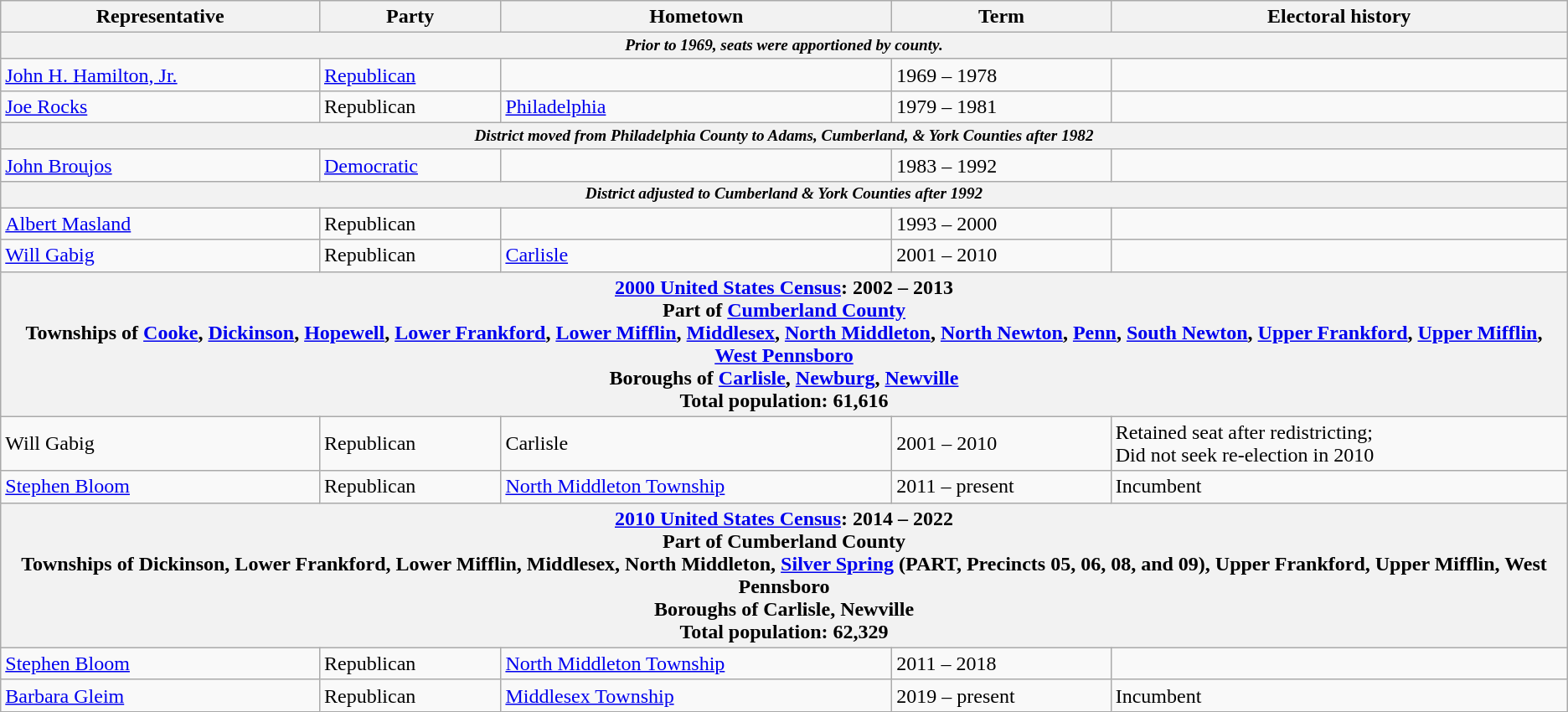<table class="wikitable">
<tr>
<th>Representative</th>
<th>Party</th>
<th>Hometown</th>
<th>Term</th>
<th>Electoral history</th>
</tr>
<tr>
<th colspan=5 style="font-size: 80%;"><em>Prior to 1969, seats were apportioned by county.</em></th>
</tr>
<tr>
<td nowrap align=left> <a href='#'>John H. Hamilton, Jr.</a></td>
<td><a href='#'>Republican</a></td>
<td></td>
<td>1969 – 1978</td>
<td></td>
</tr>
<tr>
<td nowrap align=left> <a href='#'>Joe Rocks</a></td>
<td>Republican</td>
<td><a href='#'>Philadelphia</a></td>
<td>1979 – 1981</td>
<td></td>
</tr>
<tr>
<th colspan=5 style="font-size: 80%;"><em>District moved from Philadelphia County to Adams, Cumberland, & York Counties after 1982</em></th>
</tr>
<tr>
<td nowrap align=left> <a href='#'>John Broujos</a></td>
<td><a href='#'>Democratic</a></td>
<td></td>
<td>1983 – 1992</td>
<td></td>
</tr>
<tr>
<th colspan=5 style="font-size: 80%;"><em>District adjusted to Cumberland & York Counties after 1992</em></th>
</tr>
<tr>
<td nowrap align=left> <a href='#'>Albert Masland</a></td>
<td>Republican</td>
<td></td>
<td>1993 – 2000</td>
<td></td>
</tr>
<tr>
<td nowrap align=left> <a href='#'>Will Gabig</a></td>
<td>Republican</td>
<td><a href='#'>Carlisle</a></td>
<td>2001 – 2010</td>
<td></td>
</tr>
<tr>
<th colspan=5><a href='#'>2000 United States Census</a>: 2002 – 2013<br>Part of <a href='#'>Cumberland County</a><br><span>Townships of <a href='#'>Cooke</a>, <a href='#'>Dickinson</a>, <a href='#'>Hopewell</a>, <a href='#'>Lower Frankford</a>, <a href='#'>Lower Mifflin</a>, <a href='#'>Middlesex</a>, <a href='#'>North Middleton</a>, <a href='#'>North Newton</a>, <a href='#'>Penn</a>, <a href='#'>South Newton</a>, <a href='#'>Upper Frankford</a>, <a href='#'>Upper Mifflin</a>, <a href='#'>West Pennsboro</a><br>Boroughs of <a href='#'>Carlisle</a>, <a href='#'>Newburg</a>, <a href='#'>Newville</a></span><br><span>Total population: 61,616</span></th>
</tr>
<tr>
<td nowrap align=left> Will Gabig</td>
<td>Republican</td>
<td>Carlisle</td>
<td>2001 – 2010</td>
<td>Retained seat after redistricting;<br>Did not seek re-election in 2010</td>
</tr>
<tr>
<td nowrap align=left> <a href='#'>Stephen Bloom</a></td>
<td>Republican</td>
<td><a href='#'>North Middleton Township</a></td>
<td>2011 – present</td>
<td>Incumbent</td>
</tr>
<tr>
<th colspan=5><a href='#'>2010 United States Census</a>: 2014 – 2022<br>Part of Cumberland County<br><span>Townships of Dickinson, Lower Frankford, Lower Mifflin, Middlesex, North Middleton, <a href='#'>Silver Spring</a> (PART, Precincts 05, 06, 08, and 09), Upper Frankford, Upper Mifflin, West Pennsboro<br>Boroughs of Carlisle, Newville</span><br><span>Total population: 62,329</span></th>
</tr>
<tr>
<td nowrap align=left> <a href='#'>Stephen Bloom</a></td>
<td>Republican</td>
<td><a href='#'>North Middleton Township</a></td>
<td>2011 – 2018</td>
<td></td>
</tr>
<tr>
<td nowrap align=left> <a href='#'>Barbara Gleim</a></td>
<td>Republican</td>
<td><a href='#'>Middlesex Township</a></td>
<td>2019 – present</td>
<td>Incumbent</td>
</tr>
</table>
